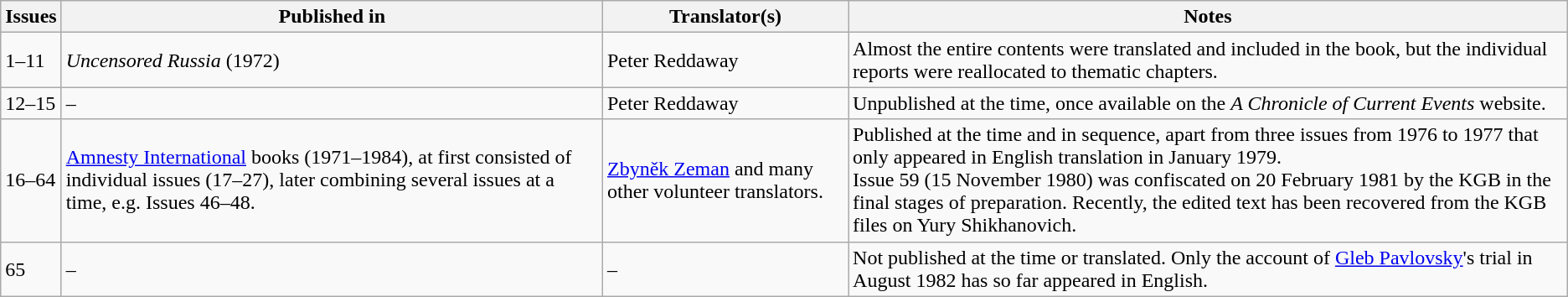<table class="wikitable sortable">
<tr>
<th>Issues</th>
<th>Published in</th>
<th>Translator(s)</th>
<th>Notes</th>
</tr>
<tr>
<td>1–11</td>
<td><em>Uncensored Russia</em> (1972)</td>
<td>Peter Reddaway</td>
<td>Almost the entire contents were translated and included in the book, but the individual reports were reallocated to thematic chapters.</td>
</tr>
<tr>
<td>12–15</td>
<td>–</td>
<td>Peter Reddaway</td>
<td>Unpublished at the time, once available on the <em>A Chronicle of Current Events</em> website.</td>
</tr>
<tr>
<td>16–64</td>
<td><a href='#'>Amnesty International</a> books (1971–1984), at first consisted of individual issues (17–27), later combining several issues at a time, e.g. Issues 46–48.</td>
<td><a href='#'>Zbyněk Zeman</a> and many other volunteer translators.</td>
<td>Published at the time and in sequence, apart from three issues from 1976 to 1977 that only appeared in English translation in January 1979.<br>Issue 59 (15 November 1980) was confiscated on 20 February 1981 by the KGB in the final stages of preparation. Recently, the edited text has been recovered from the KGB files on Yury Shikhanovich.</td>
</tr>
<tr>
<td>65</td>
<td>–</td>
<td>–</td>
<td>Not published at the time or translated. Only the account of <a href='#'>Gleb Pavlovsky</a>'s trial in August 1982 has so far appeared in English.</td>
</tr>
</table>
